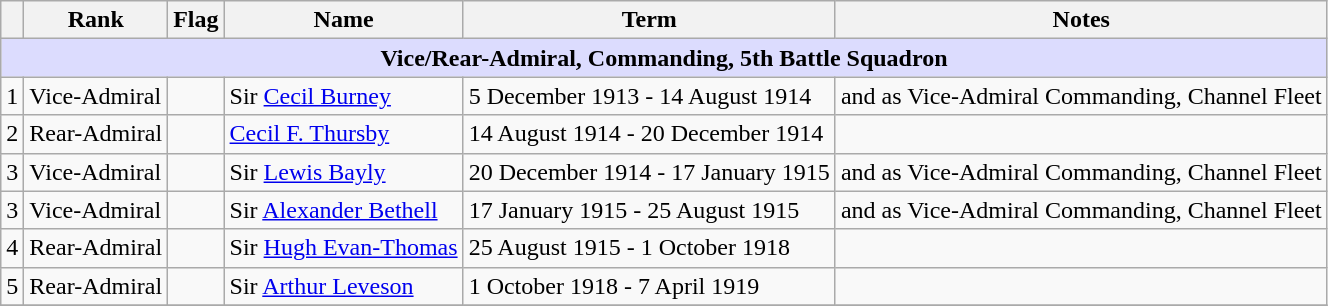<table class="wikitable">
<tr>
<th></th>
<th>Rank</th>
<th>Flag</th>
<th>Name</th>
<th>Term</th>
<th>Notes</th>
</tr>
<tr>
<td colspan="6" align="center" style="background:#dcdcfe;"><strong>Vice/Rear-Admiral, Commanding, 5th Battle Squadron</strong></td>
</tr>
<tr>
<td>1</td>
<td>Vice-Admiral</td>
<td></td>
<td>Sir <a href='#'>Cecil Burney</a></td>
<td>5 December 1913 - 14 August 1914</td>
<td>and as Vice-Admiral Commanding, Channel Fleet</td>
</tr>
<tr>
<td>2</td>
<td>Rear-Admiral</td>
<td></td>
<td><a href='#'>Cecil F. Thursby</a></td>
<td>14 August 1914 - 20 December 1914</td>
<td></td>
</tr>
<tr>
<td>3</td>
<td>Vice-Admiral</td>
<td></td>
<td>Sir <a href='#'>Lewis Bayly</a></td>
<td>20 December 1914 - 17 January 1915</td>
<td>and as Vice-Admiral Commanding, Channel Fleet</td>
</tr>
<tr>
<td>3</td>
<td>Vice-Admiral</td>
<td></td>
<td>Sir <a href='#'>Alexander Bethell</a></td>
<td>17 January 1915 - 25 August 1915</td>
<td>and as Vice-Admiral Commanding, Channel Fleet</td>
</tr>
<tr>
<td>4</td>
<td>Rear-Admiral</td>
<td></td>
<td>Sir <a href='#'>Hugh Evan-Thomas</a></td>
<td>25 August 1915 - 1 October 1918</td>
<td></td>
</tr>
<tr>
<td>5</td>
<td>Rear-Admiral</td>
<td></td>
<td>Sir <a href='#'>Arthur Leveson</a></td>
<td>1 October 1918 - 7 April 1919</td>
<td></td>
</tr>
<tr>
</tr>
</table>
